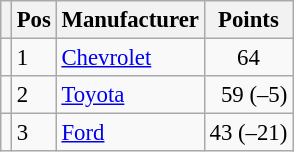<table class="wikitable" style="font-size: 95%;">
<tr>
<th></th>
<th>Pos</th>
<th>Manufacturer</th>
<th>Points</th>
</tr>
<tr>
<td align="left"></td>
<td>1</td>
<td><a href='#'>Chevrolet</a></td>
<td style="text-align:center;">64</td>
</tr>
<tr>
<td align="left"></td>
<td>2</td>
<td><a href='#'>Toyota</a></td>
<td style="text-align:right;">59 (–5)</td>
</tr>
<tr>
<td align="left"></td>
<td>3</td>
<td><a href='#'>Ford</a></td>
<td style="text-align:right;">43 (–21)</td>
</tr>
</table>
